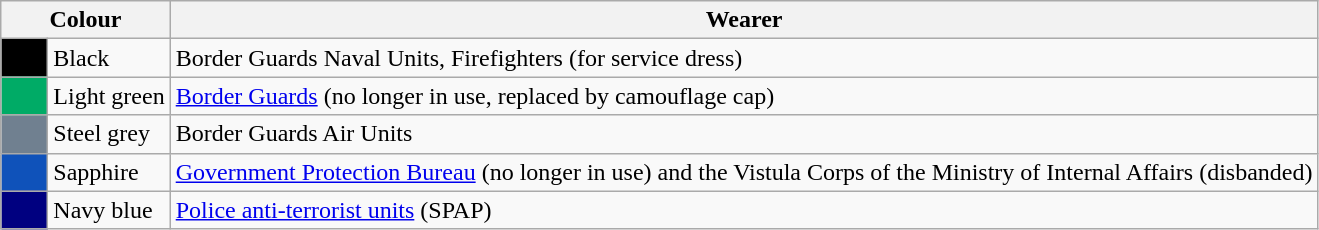<table class="wikitable">
<tr>
<th colspan="2">Colour</th>
<th>Wearer</th>
</tr>
<tr>
<td style="background:black;">      </td>
<td>Black</td>
<td>Border Guards Naval Units, Firefighters (for service dress)</td>
</tr>
<tr>
<td style="background:#00AB66;"></td>
<td>Light green</td>
<td><a href='#'>Border Guards</a> (no longer in use, replaced by camouflage cap)</td>
</tr>
<tr>
<td style="background:#708090;"></td>
<td>Steel grey</td>
<td>Border Guards Air Units</td>
</tr>
<tr>
<td style="background:#0F52BA;"></td>
<td>Sapphire</td>
<td><a href='#'>Government Protection Bureau</a> (no longer in use) and the Vistula Corps of the Ministry of Internal Affairs (disbanded)</td>
</tr>
<tr>
<td style="background:navy;"></td>
<td>Navy blue</td>
<td><a href='#'>Police anti-terrorist units</a> (SPAP)</td>
</tr>
</table>
